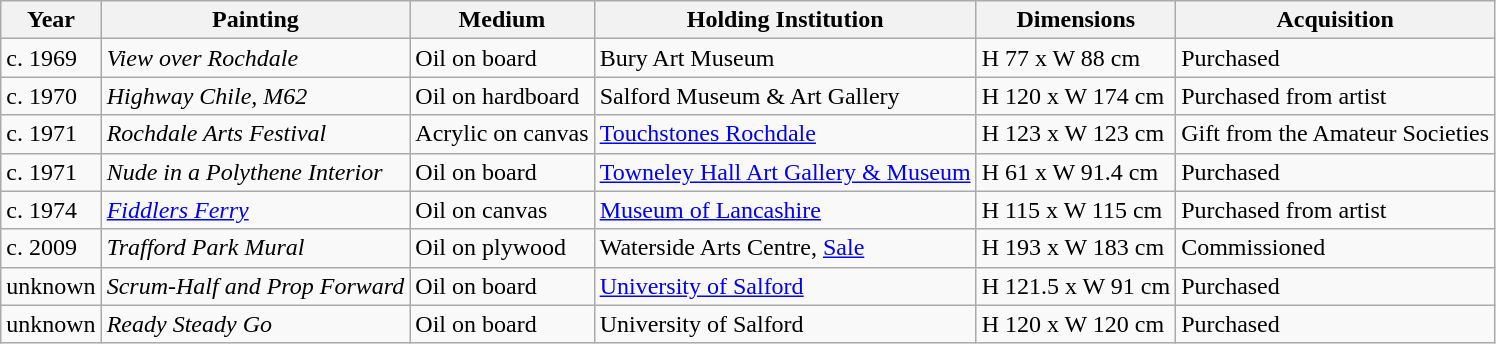<table class="wikitable">
<tr>
<th>Year</th>
<th>Painting</th>
<th>Medium</th>
<th>Holding Institution</th>
<th>Dimensions</th>
<th>Acquisition</th>
</tr>
<tr>
<td>c. 1969</td>
<td><em>View over Rochdale</em></td>
<td>Oil on board</td>
<td>Bury Art Museum</td>
<td>H 77 x W 88 cm</td>
<td>Purchased</td>
</tr>
<tr>
<td>c. 1970</td>
<td><em>Highway Chile, M62</em></td>
<td>Oil on hardboard</td>
<td>Salford Museum & Art Gallery</td>
<td>H 120 x W 174 cm</td>
<td>Purchased from artist</td>
</tr>
<tr>
<td>c. 1971</td>
<td><em>Rochdale Arts Festival</em></td>
<td>Acrylic on canvas</td>
<td><a href='#'>Touchstones Rochdale</a></td>
<td>H 123 x W 123 cm</td>
<td>Gift from the Amateur Societies</td>
</tr>
<tr>
<td>c. 1971</td>
<td><em>Nude in a Polythene Interior</em></td>
<td>Oil on board</td>
<td><a href='#'>Towneley Hall Art Gallery & Museum</a></td>
<td>H 61 x W 91.4 cm</td>
<td>Purchased</td>
</tr>
<tr>
<td>c. 1974</td>
<td><em><a href='#'>Fiddlers Ferry</a></em></td>
<td>Oil on canvas</td>
<td><a href='#'>Museum of Lancashire</a></td>
<td>H 115 x W 115 cm</td>
<td>Purchased from artist</td>
</tr>
<tr>
<td>c. 2009</td>
<td><em>Trafford Park Mural</em></td>
<td>Oil on plywood</td>
<td>Waterside Arts Centre, <a href='#'>Sale</a></td>
<td>H 193 x W 183 cm</td>
<td>Commissioned</td>
</tr>
<tr>
<td>unknown</td>
<td><em>Scrum-Half and Prop Forward</em></td>
<td>Oil on board</td>
<td><a href='#'>University of Salford</a></td>
<td>H 121.5 x W 91 cm</td>
<td>Purchased</td>
</tr>
<tr>
<td>unknown</td>
<td><em>Ready Steady Go</em></td>
<td>Oil on board</td>
<td>University of Salford</td>
<td>H 120 x W 120 cm</td>
<td>Purchased</td>
</tr>
</table>
